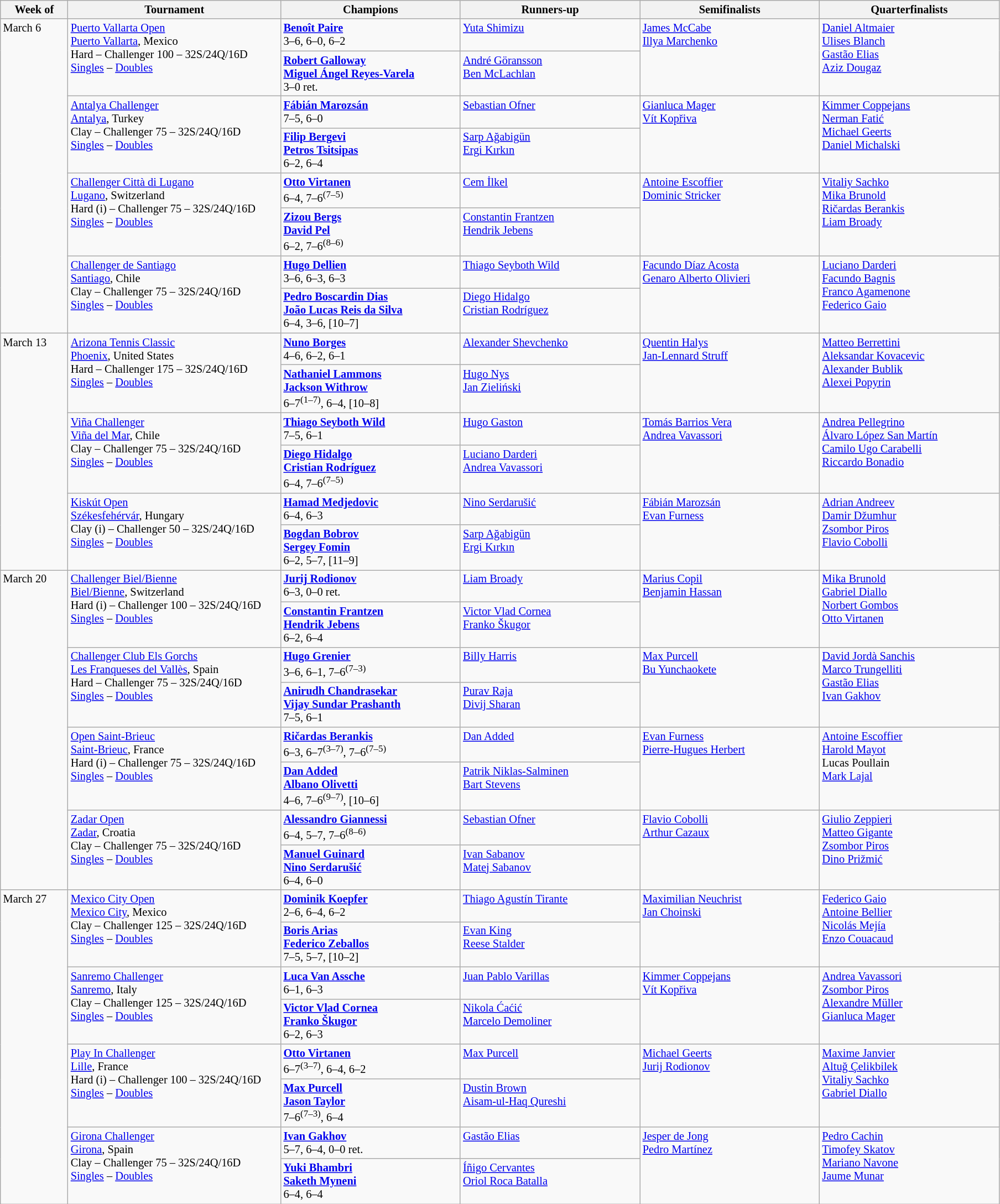<table class="wikitable" style="font-size:85%;">
<tr>
<th width="75">Week of</th>
<th width="250">Tournament</th>
<th width="210">Champions</th>
<th width="210">Runners-up</th>
<th width="210">Semifinalists</th>
<th width="210">Quarterfinalists</th>
</tr>
<tr style="vertical-align:top">
<td rowspan=8>March 6</td>
<td rowspan=2><a href='#'>Puerto Vallarta Open</a><br><a href='#'>Puerto Vallarta</a>, Mexico <br> Hard – Challenger 100 – 32S/24Q/16D<br><a href='#'>Singles</a> – <a href='#'>Doubles</a></td>
<td> <strong><a href='#'>Benoît Paire</a></strong><br>3–6, 6–0, 6–2</td>
<td> <a href='#'>Yuta Shimizu</a></td>
<td rowspan=2> <a href='#'>James McCabe</a> <br>  <a href='#'>Illya Marchenko</a></td>
<td rowspan=2> <a href='#'>Daniel Altmaier</a> <br> <a href='#'>Ulises Blanch</a> <br> <a href='#'>Gastão Elias</a> <br>  <a href='#'>Aziz Dougaz</a></td>
</tr>
<tr style="vertical-align:top">
<td> <strong><a href='#'>Robert Galloway</a></strong><br> <strong><a href='#'>Miguel Ángel Reyes-Varela</a></strong><br>3–0 ret.</td>
<td> <a href='#'>André Göransson</a><br> <a href='#'>Ben McLachlan</a></td>
</tr>
<tr style="vertical-align:top">
<td rowspan=2><a href='#'>Antalya Challenger</a><br><a href='#'>Antalya</a>, Turkey <br> Clay – Challenger 75 – 32S/24Q/16D<br><a href='#'>Singles</a> – <a href='#'>Doubles</a></td>
<td> <strong><a href='#'>Fábián Marozsán</a></strong><br>7–5, 6–0</td>
<td> <a href='#'>Sebastian Ofner</a></td>
<td rowspan=2> <a href='#'>Gianluca Mager</a> <br>  <a href='#'>Vít Kopřiva</a></td>
<td rowspan=2> <a href='#'>Kimmer Coppejans</a> <br> <a href='#'>Nerman Fatić</a> <br> <a href='#'>Michael Geerts</a> <br>  <a href='#'>Daniel Michalski</a></td>
</tr>
<tr style="vertical-align:top">
<td> <strong><a href='#'>Filip Bergevi</a></strong><br> <strong><a href='#'>Petros Tsitsipas</a></strong><br>6–2, 6–4</td>
<td> <a href='#'>Sarp Ağabigün</a><br> <a href='#'>Ergi Kırkın</a></td>
</tr>
<tr style="vertical-align:top">
<td rowspan=2><a href='#'>Challenger Città di Lugano</a><br><a href='#'>Lugano</a>, Switzerland <br> Hard (i) – Challenger 75 – 32S/24Q/16D<br><a href='#'>Singles</a> – <a href='#'>Doubles</a></td>
<td> <strong><a href='#'>Otto Virtanen</a></strong><br>6–4, 7–6<sup>(7–5)</sup></td>
<td> <a href='#'>Cem İlkel</a></td>
<td rowspan=2> <a href='#'>Antoine Escoffier</a> <br>  <a href='#'>Dominic Stricker</a></td>
<td rowspan=2> <a href='#'>Vitaliy Sachko</a> <br> <a href='#'>Mika Brunold</a> <br> <a href='#'>Ričardas Berankis</a> <br>  <a href='#'>Liam Broady</a></td>
</tr>
<tr style="vertical-align:top">
<td> <strong><a href='#'>Zizou Bergs</a></strong><br> <strong><a href='#'>David Pel</a></strong><br>6–2, 7–6<sup>(8–6)</sup></td>
<td> <a href='#'>Constantin Frantzen</a><br> <a href='#'>Hendrik Jebens</a></td>
</tr>
<tr style="vertical-align:top">
<td rowspan=2><a href='#'>Challenger de Santiago</a><br><a href='#'>Santiago</a>, Chile <br> Clay – Challenger 75 – 32S/24Q/16D<br><a href='#'>Singles</a> – <a href='#'>Doubles</a></td>
<td> <strong><a href='#'>Hugo Dellien</a></strong><br>3–6, 6–3, 6–3</td>
<td> <a href='#'>Thiago Seyboth Wild</a></td>
<td rowspan=2> <a href='#'>Facundo Díaz Acosta</a> <br>  <a href='#'>Genaro Alberto Olivieri</a></td>
<td rowspan=2> <a href='#'>Luciano Darderi</a> <br> <a href='#'>Facundo Bagnis</a> <br> <a href='#'>Franco Agamenone</a> <br>  <a href='#'>Federico Gaio</a></td>
</tr>
<tr style="vertical-align:top">
<td> <strong><a href='#'>Pedro Boscardin Dias</a></strong><br> <strong><a href='#'>João Lucas Reis da Silva</a></strong><br>6–4, 3–6, [10–7]</td>
<td> <a href='#'>Diego Hidalgo</a><br> <a href='#'>Cristian Rodríguez</a></td>
</tr>
<tr style="vertical-align:top">
<td rowspan=6>March 13</td>
<td rowspan=2><a href='#'>Arizona Tennis Classic</a><br><a href='#'>Phoenix</a>, United States <br> Hard – Challenger 175 – 32S/24Q/16D<br><a href='#'>Singles</a> – <a href='#'>Doubles</a></td>
<td> <strong><a href='#'>Nuno Borges</a></strong><br>4–6, 6–2, 6–1</td>
<td><a href='#'>Alexander Shevchenko</a></td>
<td rowspan=2> <a href='#'>Quentin Halys</a> <br>  <a href='#'>Jan-Lennard Struff</a></td>
<td rowspan=2> <a href='#'>Matteo Berrettini</a> <br> <a href='#'>Aleksandar Kovacevic</a> <br> <a href='#'>Alexander Bublik</a> <br>  <a href='#'>Alexei Popyrin</a></td>
</tr>
<tr style="vertical-align:top">
<td> <strong><a href='#'>Nathaniel Lammons</a></strong><br> <strong><a href='#'>Jackson Withrow</a></strong><br>6–7<sup>(1–7)</sup>, 6–4, [10–8]</td>
<td> <a href='#'>Hugo Nys</a><br> <a href='#'>Jan Zieliński</a></td>
</tr>
<tr style="vertical-align:top">
<td rowspan=2><a href='#'>Viña Challenger</a><br><a href='#'>Viña del Mar</a>, Chile <br> Clay – Challenger 75 – 32S/24Q/16D<br><a href='#'>Singles</a> – <a href='#'>Doubles</a></td>
<td> <strong><a href='#'>Thiago Seyboth Wild</a></strong><br>7–5, 6–1</td>
<td> <a href='#'>Hugo Gaston</a></td>
<td rowspan=2> <a href='#'>Tomás Barrios Vera</a> <br>  <a href='#'>Andrea Vavassori</a></td>
<td rowspan=2> <a href='#'>Andrea Pellegrino</a> <br> <a href='#'>Álvaro López San Martín</a> <br> <a href='#'>Camilo Ugo Carabelli</a> <br>  <a href='#'>Riccardo Bonadio</a></td>
</tr>
<tr style="vertical-align:top">
<td> <strong><a href='#'>Diego Hidalgo</a></strong><br> <strong><a href='#'>Cristian Rodríguez</a></strong><br>6–4, 7–6<sup>(7–5)</sup></td>
<td> <a href='#'>Luciano Darderi</a><br> <a href='#'>Andrea Vavassori</a></td>
</tr>
<tr style="vertical-align:top">
<td rowspan=2><a href='#'>Kiskút Open</a><br><a href='#'>Székesfehérvár</a>, Hungary <br> Clay (i) – Challenger 50 – 32S/24Q/16D<br><a href='#'>Singles</a> – <a href='#'>Doubles</a></td>
<td> <strong><a href='#'>Hamad Medjedovic</a></strong><br>6–4, 6–3</td>
<td> <a href='#'>Nino Serdarušić</a></td>
<td rowspan=2> <a href='#'>Fábián Marozsán</a> <br>  <a href='#'>Evan Furness</a></td>
<td rowspan=2> <a href='#'>Adrian Andreev</a> <br> <a href='#'>Damir Džumhur</a> <br> <a href='#'>Zsombor Piros</a> <br>  <a href='#'>Flavio Cobolli</a></td>
</tr>
<tr style="vertical-align:top">
<td><strong><a href='#'>Bogdan Bobrov</a></strong><br> <strong><a href='#'>Sergey Fomin</a></strong><br>6–2, 5–7, [11–9]</td>
<td> <a href='#'>Sarp Ağabigün</a><br> <a href='#'>Ergi Kırkın</a></td>
</tr>
<tr style="vertical-align:top">
<td rowspan=8>March 20</td>
<td rowspan=2><a href='#'>Challenger Biel/Bienne</a><br><a href='#'>Biel/Bienne</a>, Switzerland <br> Hard (i) – Challenger 100 – 32S/24Q/16D<br><a href='#'>Singles</a> – <a href='#'>Doubles</a></td>
<td> <strong><a href='#'>Jurij Rodionov</a></strong><br>6–3, 0–0 ret.</td>
<td> <a href='#'>Liam Broady</a></td>
<td rowspan=2> <a href='#'>Marius Copil</a> <br>  <a href='#'>Benjamin Hassan</a></td>
<td rowspan=2> <a href='#'>Mika Brunold</a> <br> <a href='#'>Gabriel Diallo</a> <br> <a href='#'>Norbert Gombos</a> <br>  <a href='#'>Otto Virtanen</a></td>
</tr>
<tr style="vertical-align:top">
<td> <strong><a href='#'>Constantin Frantzen</a></strong><br> <strong><a href='#'>Hendrik Jebens</a></strong><br>6–2, 6–4</td>
<td> <a href='#'>Victor Vlad Cornea</a><br> <a href='#'>Franko Škugor</a></td>
</tr>
<tr style="vertical-align:top">
<td rowspan=2><a href='#'>Challenger Club Els Gorchs</a><br><a href='#'>Les Franqueses del Vallès</a>, Spain <br> Hard – Challenger 75 – 32S/24Q/16D<br><a href='#'>Singles</a> – <a href='#'>Doubles</a></td>
<td> <strong><a href='#'>Hugo Grenier</a></strong><br>3–6, 6–1, 7–6<sup>(7–3)</sup></td>
<td> <a href='#'>Billy Harris</a></td>
<td rowspan=2> <a href='#'>Max Purcell</a> <br>  <a href='#'>Bu Yunchaokete</a></td>
<td rowspan=2> <a href='#'>David Jordà Sanchis</a> <br> <a href='#'>Marco Trungelliti</a> <br> <a href='#'>Gastão Elias</a> <br> <a href='#'>Ivan Gakhov</a></td>
</tr>
<tr style="vertical-align:top">
<td> <strong><a href='#'>Anirudh Chandrasekar</a></strong><br> <strong><a href='#'>Vijay Sundar Prashanth</a></strong><br>7–5, 6–1</td>
<td> <a href='#'>Purav Raja</a><br> <a href='#'>Divij Sharan</a></td>
</tr>
<tr style="vertical-align:top">
<td rowspan=2><a href='#'>Open Saint-Brieuc</a><br><a href='#'>Saint-Brieuc</a>, France <br> Hard (i) – Challenger 75 – 32S/24Q/16D<br><a href='#'>Singles</a> – <a href='#'>Doubles</a></td>
<td> <strong><a href='#'>Ričardas Berankis</a></strong><br>6–3, 6–7<sup>(3–7)</sup>, 7–6<sup>(7–5)</sup></td>
<td> <a href='#'>Dan Added</a></td>
<td rowspan=2> <a href='#'>Evan Furness</a> <br>  <a href='#'>Pierre-Hugues Herbert</a></td>
<td rowspan=2> <a href='#'>Antoine Escoffier</a> <br> <a href='#'>Harold Mayot</a> <br> Lucas Poullain <br>  <a href='#'>Mark Lajal</a></td>
</tr>
<tr style="vertical-align:top">
<td> <strong><a href='#'>Dan Added</a></strong><br> <strong><a href='#'>Albano Olivetti</a></strong><br>4–6, 7–6<sup>(9–7)</sup>, [10–6]</td>
<td> <a href='#'>Patrik Niklas-Salminen</a><br> <a href='#'>Bart Stevens</a></td>
</tr>
<tr style="vertical-align:top">
<td rowspan=2><a href='#'>Zadar Open</a><br><a href='#'>Zadar</a>, Croatia <br> Clay – Challenger 75 – 32S/24Q/16D<br><a href='#'>Singles</a> – <a href='#'>Doubles</a></td>
<td> <strong><a href='#'>Alessandro Giannessi</a></strong><br>6–4, 5–7, 7–6<sup>(8–6)</sup></td>
<td> <a href='#'>Sebastian Ofner</a></td>
<td rowspan=2> <a href='#'>Flavio Cobolli</a> <br>  <a href='#'>Arthur Cazaux</a></td>
<td rowspan=2> <a href='#'>Giulio Zeppieri</a> <br> <a href='#'>Matteo Gigante</a> <br> <a href='#'>Zsombor Piros</a> <br>  <a href='#'>Dino Prižmić</a></td>
</tr>
<tr style="vertical-align:top">
<td> <strong><a href='#'>Manuel Guinard</a></strong><br> <strong><a href='#'>Nino Serdarušić</a></strong><br>6–4, 6–0</td>
<td> <a href='#'>Ivan Sabanov</a><br> <a href='#'>Matej Sabanov</a></td>
</tr>
<tr style="vertical-align:top">
<td rowspan=8>March 27</td>
<td rowspan=2><a href='#'>Mexico City Open</a><br><a href='#'>Mexico City</a>, Mexico <br> Clay – Challenger 125 – 32S/24Q/16D<br><a href='#'>Singles</a> – <a href='#'>Doubles</a></td>
<td> <strong><a href='#'>Dominik Koepfer</a></strong><br>2–6, 6–4, 6–2</td>
<td> <a href='#'>Thiago Agustín Tirante</a></td>
<td rowspan=2> <a href='#'>Maximilian Neuchrist</a> <br>  <a href='#'>Jan Choinski</a></td>
<td rowspan=2> <a href='#'>Federico Gaio</a> <br> <a href='#'>Antoine Bellier</a> <br> <a href='#'>Nicolás Mejía</a> <br>  <a href='#'>Enzo Couacaud</a></td>
</tr>
<tr style="vertical-align:top">
<td> <strong><a href='#'>Boris Arias</a></strong><br> <strong><a href='#'>Federico Zeballos</a></strong><br>7–5, 5–7, [10–2]</td>
<td> <a href='#'>Evan King</a><br> <a href='#'>Reese Stalder</a></td>
</tr>
<tr style="vertical-align:top">
<td rowspan=2><a href='#'>Sanremo Challenger</a><br><a href='#'>Sanremo</a>, Italy <br> Clay – Challenger 125 – 32S/24Q/16D<br><a href='#'>Singles</a> – <a href='#'>Doubles</a></td>
<td> <strong><a href='#'>Luca Van Assche</a></strong><br>6–1, 6–3</td>
<td> <a href='#'>Juan Pablo Varillas</a></td>
<td rowspan=2> <a href='#'>Kimmer Coppejans</a> <br>  <a href='#'>Vít Kopřiva</a></td>
<td rowspan=2> <a href='#'>Andrea Vavassori</a> <br> <a href='#'>Zsombor Piros</a> <br> <a href='#'>Alexandre Müller</a> <br>  <a href='#'>Gianluca Mager</a></td>
</tr>
<tr style="vertical-align:top">
<td> <strong><a href='#'>Victor Vlad Cornea</a></strong><br> <strong><a href='#'>Franko Škugor</a></strong><br>6–2, 6–3</td>
<td> <a href='#'>Nikola Ćaćić</a><br> <a href='#'>Marcelo Demoliner</a></td>
</tr>
<tr style="vertical-align:top">
<td rowspan=2><a href='#'>Play In Challenger</a><br><a href='#'>Lille</a>, France <br> Hard (i) – Challenger 100 – 32S/24Q/16D<br><a href='#'>Singles</a> – <a href='#'>Doubles</a></td>
<td> <strong><a href='#'>Otto Virtanen</a></strong><br>6–7<sup>(3–7)</sup>, 6–4, 6–2</td>
<td> <a href='#'>Max Purcell</a></td>
<td rowspan=2> <a href='#'>Michael Geerts</a> <br>  <a href='#'>Jurij Rodionov</a></td>
<td rowspan=2> <a href='#'>Maxime Janvier</a> <br> <a href='#'>Altuğ Çelikbilek</a> <br> <a href='#'>Vitaliy Sachko</a> <br>  <a href='#'>Gabriel Diallo</a></td>
</tr>
<tr style="vertical-align:top">
<td> <strong><a href='#'>Max Purcell</a></strong><br> <strong><a href='#'>Jason Taylor</a></strong><br>7–6<sup>(7–3)</sup>, 6–4</td>
<td> <a href='#'>Dustin Brown</a><br> <a href='#'>Aisam-ul-Haq Qureshi</a></td>
</tr>
<tr style="vertical-align:top">
<td rowspan=2><a href='#'>Girona Challenger</a><br><a href='#'>Girona</a>, Spain <br> Clay – Challenger 75 – 32S/24Q/16D<br><a href='#'>Singles</a> – <a href='#'>Doubles</a></td>
<td><strong><a href='#'>Ivan Gakhov</a></strong><br>5–7, 6–4, 0–0 ret.</td>
<td> <a href='#'>Gastão Elias</a></td>
<td rowspan=2> <a href='#'>Jesper de Jong</a> <br>  <a href='#'>Pedro Martínez</a></td>
<td rowspan=2> <a href='#'>Pedro Cachin</a> <br> <a href='#'>Timofey Skatov</a> <br> <a href='#'>Mariano Navone</a> <br>  <a href='#'>Jaume Munar</a></td>
</tr>
<tr style="vertical-align:top">
<td> <strong><a href='#'>Yuki Bhambri</a></strong><br> <strong><a href='#'>Saketh Myneni</a></strong><br>6–4, 6–4</td>
<td> <a href='#'>Íñigo Cervantes</a><br> <a href='#'>Oriol Roca Batalla</a></td>
</tr>
</table>
